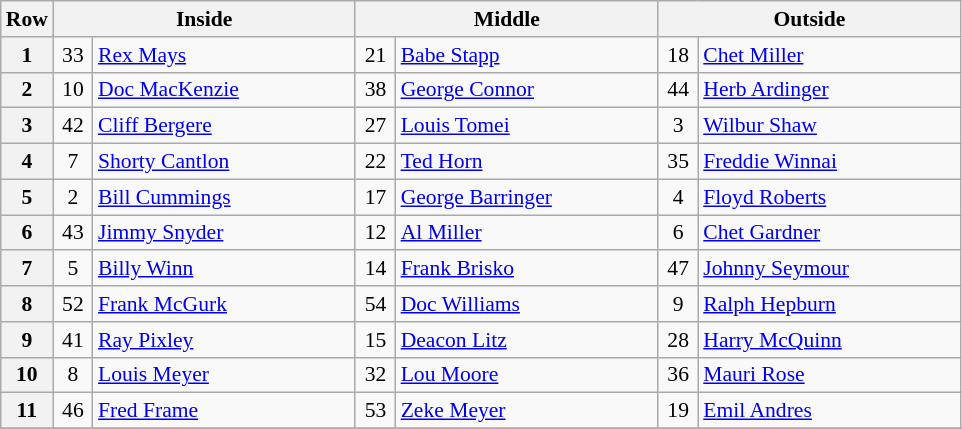<table class="wikitable" style="font-size: 90%;">
<tr>
<th>Row</th>
<th colspan=2 width="195">Inside</th>
<th colspan=2 width="195">Middle</th>
<th colspan=2 width="195">Outside</th>
</tr>
<tr>
<th>1</th>
<td align="center" width="20">33</td>
<td>  <a href='#'>Rex Mays</a></td>
<td align="center" width="20">21</td>
<td>  <a href='#'>Babe Stapp</a></td>
<td align="center" width="20">18</td>
<td> <a href='#'>Chet Miller</a></td>
</tr>
<tr>
<th>2</th>
<td align="center" width="20">10</td>
<td> <a href='#'>Doc MacKenzie</a></td>
<td align="center" width="20">38</td>
<td> <a href='#'>George Connor</a></td>
<td align="center" width="20">44</td>
<td> <a href='#'>Herb Ardinger</a></td>
</tr>
<tr>
<th>3</th>
<td align="center" width="20">42</td>
<td> <a href='#'>Cliff Bergere</a></td>
<td align="center" width="20">27</td>
<td> <a href='#'>Louis Tomei</a></td>
<td align="center" width="20">3</td>
<td> <a href='#'>Wilbur Shaw</a></td>
</tr>
<tr>
<th>4</th>
<td align="center" width="20">7</td>
<td> <a href='#'>Shorty Cantlon</a></td>
<td align="center" width="20">22</td>
<td> <a href='#'>Ted Horn</a></td>
<td align="center" width="20">35</td>
<td> <a href='#'>Freddie Winnai</a></td>
</tr>
<tr>
<th>5</th>
<td align="center" width="20">2</td>
<td> <a href='#'>Bill Cummings</a> </td>
<td align="center" width="20">17</td>
<td> <a href='#'>George Barringer</a></td>
<td align="center" width="20">4</td>
<td> <a href='#'>Floyd Roberts</a></td>
</tr>
<tr>
<th>6</th>
<td align="center" width="20">43</td>
<td> <a href='#'>Jimmy Snyder</a></td>
<td align="center" width="20">12</td>
<td> <a href='#'>Al Miller</a></td>
<td align="center" width="20">6</td>
<td> <a href='#'>Chet Gardner</a></td>
</tr>
<tr>
<th>7</th>
<td align="center" width="20">5</td>
<td> <a href='#'>Billy Winn</a></td>
<td align="center" width="20">14</td>
<td> <a href='#'>Frank Brisko</a></td>
<td align="center" width="20">47</td>
<td> <a href='#'>Johnny Seymour</a></td>
</tr>
<tr>
<th>8</th>
<td align="center" width="20">52</td>
<td> <a href='#'>Frank McGurk</a> </td>
<td align="center" width="20">54</td>
<td> <a href='#'>Doc Williams</a> </td>
<td align="center" width="20">9</td>
<td> <a href='#'>Ralph Hepburn</a></td>
</tr>
<tr>
<th>9</th>
<td align="center" width="20">41</td>
<td> <a href='#'>Ray Pixley</a> </td>
<td align="center" width="20">15</td>
<td> <a href='#'>Deacon Litz</a></td>
<td align="center" width="20">28</td>
<td> <a href='#'>Harry McQuinn</a></td>
</tr>
<tr>
<th>10</th>
<td align="center" width="20">8</td>
<td> <a href='#'>Louis Meyer</a> </td>
<td align="center" width="20">32</td>
<td> <a href='#'>Lou Moore</a></td>
<td align="center" width="20">36</td>
<td> <a href='#'>Mauri Rose</a></td>
</tr>
<tr>
<th>11</th>
<td align="center" width="20">46</td>
<td> <a href='#'>Fred Frame</a> </td>
<td align="center" width="20">53</td>
<td> <a href='#'>Zeke Meyer</a></td>
<td align="center" width="20">19</td>
<td> <a href='#'>Emil Andres</a> </td>
</tr>
<tr>
</tr>
</table>
